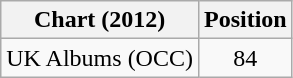<table class="wikitable">
<tr>
<th>Chart (2012)</th>
<th>Position</th>
</tr>
<tr>
<td>UK Albums (OCC)</td>
<td align="center">84</td>
</tr>
</table>
